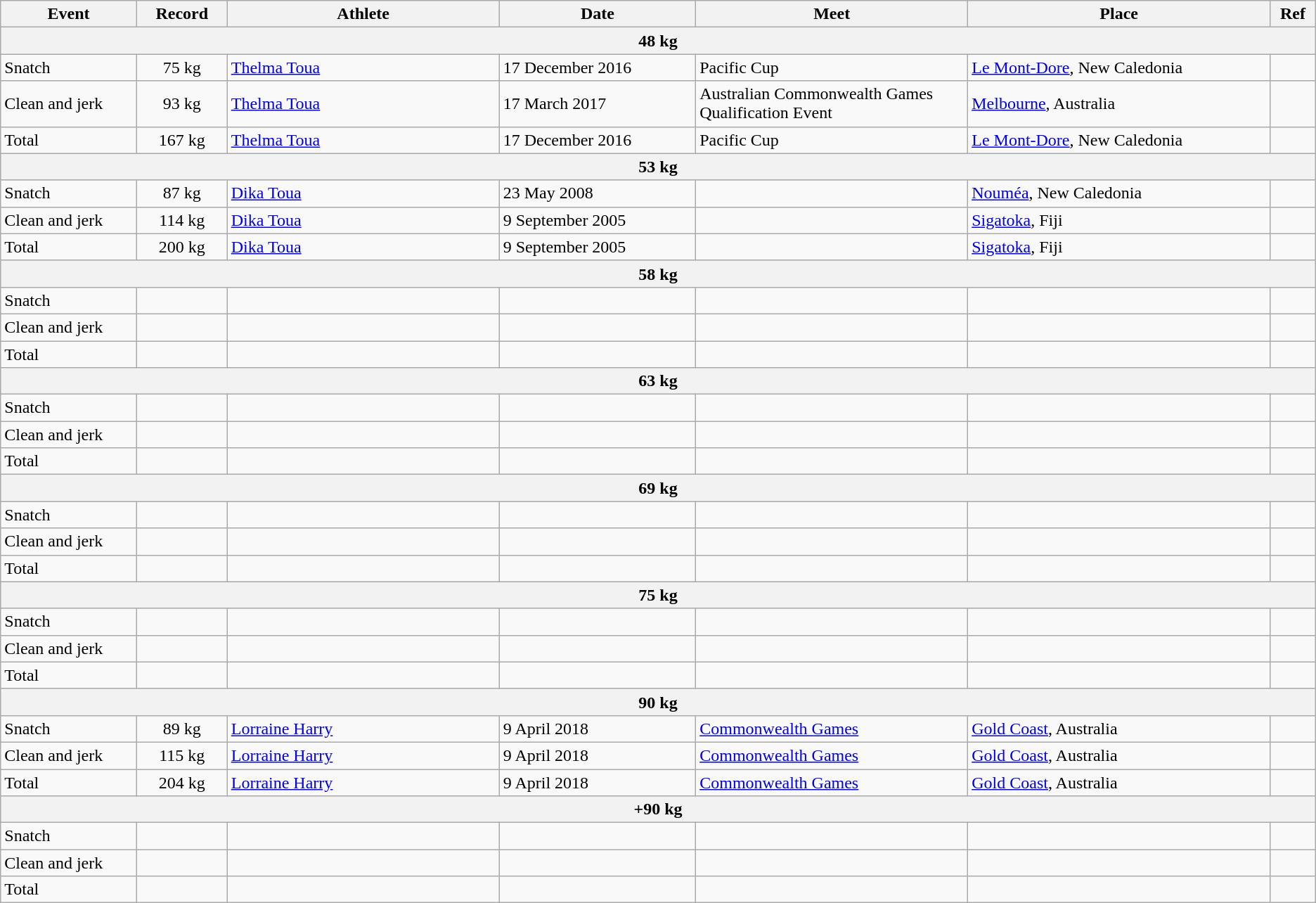<table class="wikitable">
<tr>
<th width=9%>Event</th>
<th width=6%>Record</th>
<th width=18%>Athlete</th>
<th width=13%>Date</th>
<th width=18%>Meet</th>
<th width=20%>Place</th>
<th width=3%>Ref</th>
</tr>
<tr bgcolor="#DDDDDD">
<th colspan="8">48 kg</th>
</tr>
<tr>
<td>Snatch</td>
<td align="center">75 kg</td>
<td><a href='#'>Thelma Toua</a></td>
<td>17 December 2016</td>
<td>Pacific Cup</td>
<td> <a href='#'>Le Mont-Dore</a>, New Caledonia</td>
<td></td>
</tr>
<tr>
<td>Clean and jerk</td>
<td align="center">93 kg</td>
<td><a href='#'>Thelma Toua</a></td>
<td>17 March 2017</td>
<td>Australian Commonwealth Games Qualification Event</td>
<td> <a href='#'>Melbourne</a>, Australia</td>
<td></td>
</tr>
<tr>
<td>Total</td>
<td align="center">167 kg</td>
<td><a href='#'>Thelma Toua</a></td>
<td>17 December 2016</td>
<td>Pacific Cup</td>
<td> <a href='#'>Le Mont-Dore</a>, New Caledonia</td>
<td></td>
</tr>
<tr bgcolor="#DDDDDD">
<th colspan="8">53 kg</th>
</tr>
<tr>
<td>Snatch</td>
<td align="center">87 kg</td>
<td><a href='#'>Dika Toua</a></td>
<td>23 May 2008</td>
<td></td>
<td> <a href='#'>Nouméa</a>, New Caledonia</td>
<td></td>
</tr>
<tr>
<td>Clean and jerk</td>
<td align="center">114 kg</td>
<td><a href='#'>Dika Toua</a></td>
<td>9 September 2005</td>
<td></td>
<td> <a href='#'>Sigatoka</a>, Fiji</td>
<td></td>
</tr>
<tr>
<td>Total</td>
<td align="center">200 kg</td>
<td><a href='#'>Dika Toua</a></td>
<td>9 September 2005</td>
<td></td>
<td> <a href='#'>Sigatoka</a>, Fiji</td>
<td></td>
</tr>
<tr bgcolor="#DDDDDD">
<th colspan="8">58 kg</th>
</tr>
<tr>
<td>Snatch</td>
<td align="center"></td>
<td></td>
<td></td>
<td></td>
<td></td>
<td></td>
</tr>
<tr>
<td>Clean and jerk</td>
<td align="center"></td>
<td></td>
<td></td>
<td></td>
<td></td>
<td></td>
</tr>
<tr>
<td>Total</td>
<td align="center"></td>
<td></td>
<td></td>
<td></td>
<td></td>
<td></td>
</tr>
<tr bgcolor="#DDDDDD">
<th colspan="8">63 kg</th>
</tr>
<tr>
<td>Snatch</td>
<td></td>
<td></td>
<td></td>
<td></td>
<td></td>
<td></td>
</tr>
<tr>
<td>Clean and jerk</td>
<td></td>
<td></td>
<td></td>
<td></td>
<td></td>
<td></td>
</tr>
<tr>
<td>Total</td>
<td></td>
<td></td>
<td></td>
<td></td>
<td></td>
<td></td>
</tr>
<tr bgcolor="#DDDDDD">
<th colspan="8">69 kg</th>
</tr>
<tr>
<td>Snatch</td>
<td></td>
<td></td>
<td></td>
<td></td>
<td></td>
<td></td>
</tr>
<tr>
<td>Clean and jerk</td>
<td></td>
<td></td>
<td></td>
<td></td>
<td></td>
<td></td>
</tr>
<tr>
<td>Total</td>
<td></td>
<td></td>
<td></td>
<td></td>
<td></td>
<td></td>
</tr>
<tr bgcolor="#DDDDDD">
<th colspan="8">75 kg</th>
</tr>
<tr>
<td>Snatch</td>
<td></td>
<td></td>
<td></td>
<td></td>
<td></td>
<td></td>
</tr>
<tr>
<td>Clean and jerk</td>
<td></td>
<td></td>
<td></td>
<td></td>
<td></td>
<td></td>
</tr>
<tr>
<td>Total</td>
<td></td>
<td></td>
<td></td>
<td></td>
<td></td>
<td></td>
</tr>
<tr bgcolor="#DDDDDD">
<th colspan="8">90 kg</th>
</tr>
<tr>
<td>Snatch</td>
<td align="center">89 kg</td>
<td><a href='#'>Lorraine Harry</a></td>
<td>9 April 2018</td>
<td><a href='#'>Commonwealth Games</a></td>
<td> <a href='#'>Gold Coast</a>, Australia</td>
<td></td>
</tr>
<tr>
<td>Clean and jerk</td>
<td align="center">115 kg</td>
<td><a href='#'>Lorraine Harry</a></td>
<td>9 April 2018</td>
<td><a href='#'>Commonwealth Games</a></td>
<td> <a href='#'>Gold Coast</a>, Australia</td>
<td></td>
</tr>
<tr>
<td>Total</td>
<td align="center">204 kg</td>
<td><a href='#'>Lorraine Harry</a></td>
<td>9 April 2018</td>
<td><a href='#'>Commonwealth Games</a></td>
<td> <a href='#'>Gold Coast</a>, Australia</td>
<td></td>
</tr>
<tr bgcolor="#DDDDDD">
<th colspan="8">+90 kg</th>
</tr>
<tr>
<td>Snatch</td>
<td align="center"></td>
<td></td>
<td></td>
<td></td>
<td></td>
<td></td>
</tr>
<tr>
<td>Clean and jerk</td>
<td align="center"></td>
<td></td>
<td></td>
<td></td>
<td></td>
<td></td>
</tr>
<tr>
<td>Total</td>
<td align="center"></td>
<td></td>
<td></td>
<td></td>
<td></td>
<td></td>
</tr>
</table>
